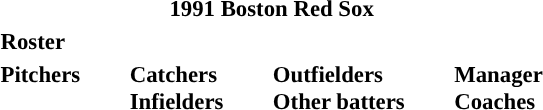<table class="toccolours" style="font-size: 95%;">
<tr>
<th colspan="10">1991 Boston Red Sox</th>
</tr>
<tr>
<td colspan="10"><strong>Roster</strong></td>
</tr>
<tr>
<td valign="top"><strong>Pitchers</strong><br>
















</td>
<td width="25px"></td>
<td valign="top"><strong>Catchers</strong><br>

<strong>Infielders</strong>








</td>
<td width="25px"></td>
<td valign="top"><strong>Outfielders</strong><br>







<strong>Other batters</strong>

</td>
<td width="25px"></td>
<td valign="top"><strong>Manager</strong><br>
<strong>Coaches</strong>




</td>
</tr>
<tr>
</tr>
</table>
